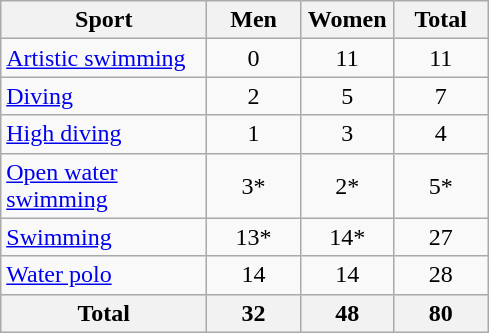<table class="wikitable sortable" style="text-align:center;">
<tr>
<th width=130>Sport</th>
<th width=55>Men</th>
<th width=55>Women</th>
<th width=55>Total</th>
</tr>
<tr>
<td align=left><a href='#'>Artistic swimming</a></td>
<td>0</td>
<td>11</td>
<td>11</td>
</tr>
<tr>
<td align=left><a href='#'>Diving</a></td>
<td>2</td>
<td>5</td>
<td>7</td>
</tr>
<tr>
<td align=left><a href='#'>High diving</a></td>
<td>1</td>
<td>3</td>
<td>4</td>
</tr>
<tr>
<td align=left><a href='#'>Open water swimming</a></td>
<td>3*</td>
<td>2*</td>
<td>5*</td>
</tr>
<tr>
<td align=left><a href='#'>Swimming</a></td>
<td>13*</td>
<td>14*</td>
<td>27</td>
</tr>
<tr>
<td align=left><a href='#'>Water polo</a></td>
<td>14</td>
<td>14</td>
<td>28</td>
</tr>
<tr>
<th>Total</th>
<th>32</th>
<th>48</th>
<th><strong>80</strong></th>
</tr>
</table>
